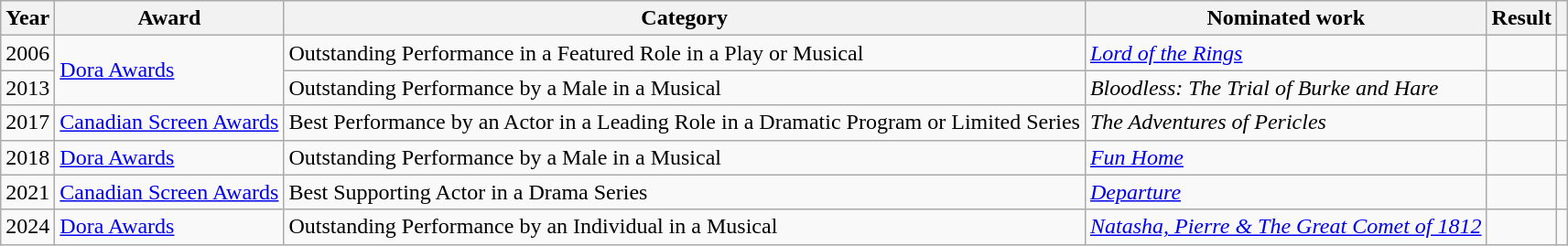<table class="wikitable"">
<tr>
<th>Year</th>
<th>Award</th>
<th>Category</th>
<th>Nominated work</th>
<th>Result</th>
<th></th>
</tr>
<tr>
<td>2006</td>
<td rowspan=2><a href='#'> Dora Awards</a></td>
<td>Outstanding Performance in a Featured Role in a Play or Musical</td>
<td><em><a href='#'> Lord of the Rings</a></em></td>
<td></td>
<td></td>
</tr>
<tr>
<td>2013</td>
<td>Outstanding Performance by a Male in a Musical</td>
<td><em>Bloodless: The Trial of Burke and Hare</em></td>
<td></td>
<td></td>
</tr>
<tr>
<td>2017</td>
<td><a href='#'>Canadian Screen Awards</a></td>
<td>Best Performance by an Actor in a Leading Role in a Dramatic Program or Limited Series</td>
<td><em>The Adventures of Pericles</em></td>
<td></td>
<td></td>
</tr>
<tr>
<td>2018</td>
<td><a href='#'> Dora Awards</a></td>
<td>Outstanding Performance by a Male in a Musical</td>
<td><em><a href='#'> Fun Home</a></em></td>
<td></td>
<td></td>
</tr>
<tr>
<td>2021</td>
<td><a href='#'>Canadian Screen Awards</a></td>
<td>Best Supporting Actor in a Drama Series</td>
<td><em><a href='#'> Departure</a></em></td>
<td></td>
<td></td>
</tr>
<tr>
<td>2024</td>
<td><a href='#'> Dora Awards</a></td>
<td>Outstanding Performance by an Individual in a Musical</td>
<td><em><a href='#'>Natasha, Pierre & The Great Comet of 1812</a></em></td>
<td></td>
<td></td>
</tr>
</table>
